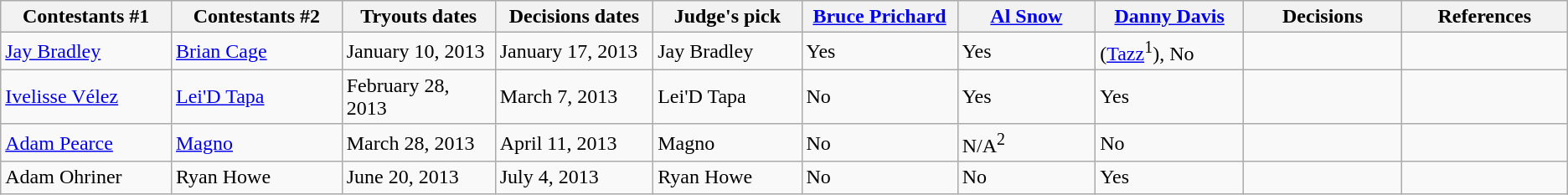<table class="wikitable">
<tr>
<th scope="col" width="200px">Contestants #1</th>
<th scope="col" width="200px">Contestants #2</th>
<th scope="col" width="200px">Tryouts dates</th>
<th scope="col" width="200px">Decisions dates</th>
<th scope="col" width="200px">Judge's pick</th>
<th scope="col" width="200px"><a href='#'>Bruce Prichard</a></th>
<th scope="col" width="200px"><a href='#'>Al Snow</a></th>
<th scope="col" width="200px"><a href='#'>Danny Davis</a></th>
<th scope="col" width="200px">Decisions</th>
<th scope="col" width="200px">References</th>
</tr>
<tr>
<td><a href='#'>Jay Bradley</a></td>
<td><a href='#'>Brian Cage</a></td>
<td>January 10, 2013</td>
<td>January 17, 2013</td>
<td>Jay Bradley</td>
<td>Yes</td>
<td>Yes</td>
<td>(<a href='#'>Tazz</a><sup>1</sup>), No</td>
<td></td>
<td></td>
</tr>
<tr>
<td><a href='#'>Ivelisse Vélez</a></td>
<td><a href='#'>Lei'D Tapa</a></td>
<td>February 28, 2013</td>
<td>March 7, 2013</td>
<td>Lei'D Tapa</td>
<td>No</td>
<td>Yes</td>
<td>Yes</td>
<td></td>
<td></td>
</tr>
<tr>
<td><a href='#'>Adam Pearce</a></td>
<td><a href='#'>Magno</a></td>
<td>March 28, 2013<br></td>
<td>April 11, 2013</td>
<td>Magno</td>
<td>No</td>
<td>N/A<sup>2</sup></td>
<td>No</td>
<td></td>
<td></td>
</tr>
<tr>
<td>Adam Ohriner</td>
<td>Ryan Howe</td>
<td>June 20, 2013<br></td>
<td>July 4, 2013</td>
<td>Ryan Howe</td>
<td>No</td>
<td>No</td>
<td>Yes</td>
<td></td>
<td></td>
</tr>
</table>
